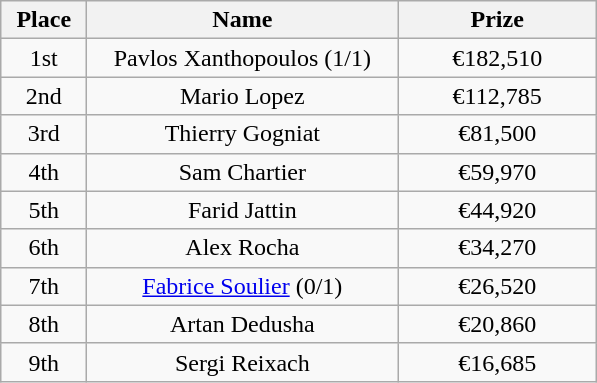<table class="wikitable">
<tr>
<th width="50">Place</th>
<th width="200">Name</th>
<th width="125">Prize</th>
</tr>
<tr>
<td align="center">1st</td>
<td align="center">Pavlos Xanthopoulos (1/1)</td>
<td align="center">€182,510</td>
</tr>
<tr>
<td align="center">2nd</td>
<td align="center">Mario Lopez</td>
<td align="center">€112,785</td>
</tr>
<tr>
<td align="center">3rd</td>
<td align="center">Thierry Gogniat</td>
<td align="center">€81,500</td>
</tr>
<tr>
<td align="center">4th</td>
<td align="center">Sam Chartier</td>
<td align="center">€59,970</td>
</tr>
<tr>
<td align="center">5th</td>
<td align="center">Farid Jattin</td>
<td align="center">€44,920</td>
</tr>
<tr>
<td align="center">6th</td>
<td align="center">Alex Rocha</td>
<td align="center">€34,270</td>
</tr>
<tr>
<td align="center">7th</td>
<td align="center"><a href='#'>Fabrice Soulier</a> (0/1)</td>
<td align="center">€26,520</td>
</tr>
<tr>
<td align="center">8th</td>
<td align="center">Artan Dedusha</td>
<td align="center">€20,860</td>
</tr>
<tr>
<td align="center">9th</td>
<td align="center">Sergi Reixach</td>
<td align="center">€16,685</td>
</tr>
</table>
